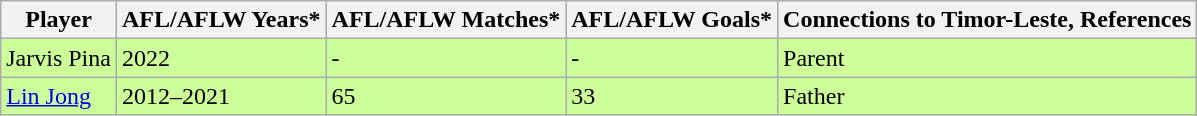<table class="wikitable sortable">
<tr>
<th>Player</th>
<th>AFL/AFLW Years*</th>
<th>AFL/AFLW Matches*</th>
<th>AFL/AFLW Goals*</th>
<th>Connections to Timor-Leste, References</th>
</tr>
<tr bgcolor=#CCFF99>
<td>Jarvis Pina</td>
<td>2022</td>
<td>-</td>
<td>-</td>
<td>Parent</td>
</tr>
<tr bgcolor=#CCFF99>
<td><a href='#'>Lin Jong</a></td>
<td>2012–2021</td>
<td>65</td>
<td>33</td>
<td>Father</td>
</tr>
</table>
